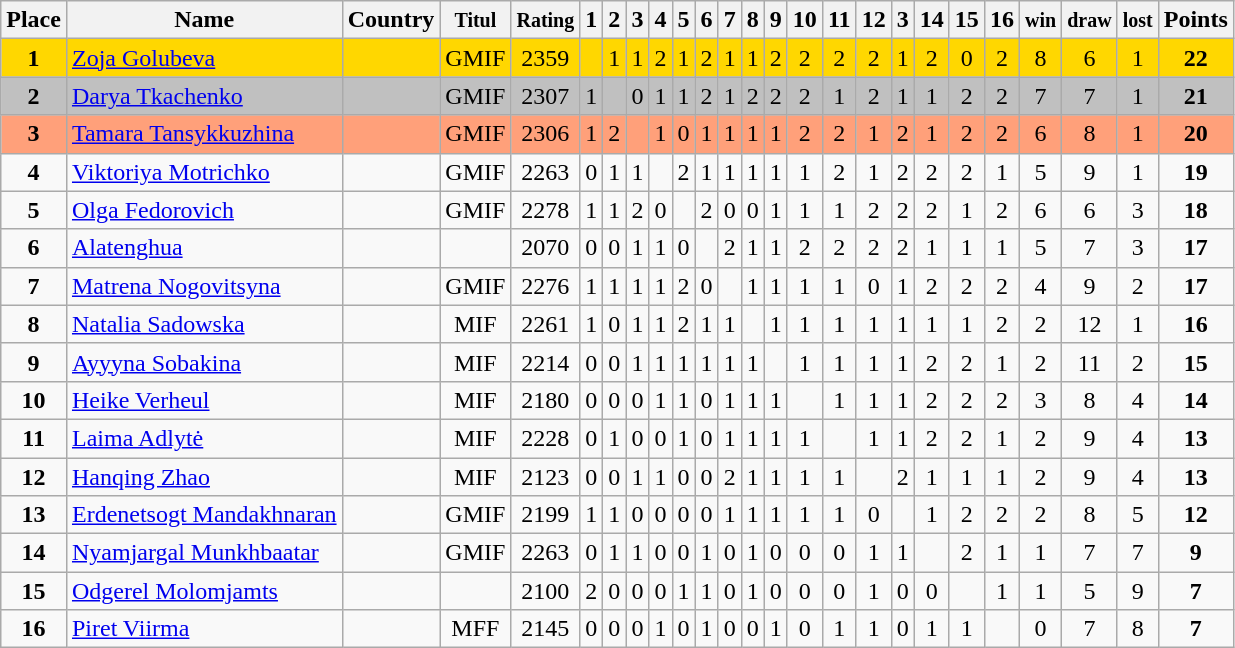<table class="wikitable">
<tr>
<th>Place</th>
<th>Name</th>
<th>Country</th>
<th><small>Titul</small></th>
<th><small>Rating</small></th>
<th>1</th>
<th>2</th>
<th>3</th>
<th>4</th>
<th>5</th>
<th>6</th>
<th>7</th>
<th>8</th>
<th>9</th>
<th>10</th>
<th>11</th>
<th>12</th>
<th>3</th>
<th>14</th>
<th>15</th>
<th>16</th>
<th><small>win</small></th>
<th><small>draw</small></th>
<th><small>lost</small></th>
<th>Points</th>
</tr>
<tr align="center" bgcolor="gold">
<td><strong>1</strong></td>
<td align=left><a href='#'>Zoja Golubeva</a></td>
<td align=left></td>
<td>GMIF</td>
<td>2359</td>
<td></td>
<td>1</td>
<td>1</td>
<td>2</td>
<td>1</td>
<td>2</td>
<td>1</td>
<td>1</td>
<td>2</td>
<td>2</td>
<td>2</td>
<td>2</td>
<td>1</td>
<td>2</td>
<td>0</td>
<td>2</td>
<td>8</td>
<td>6</td>
<td>1</td>
<td><strong>22</strong></td>
</tr>
<tr align=center bgcolor="silver">
<td><strong>2</strong></td>
<td align=left><a href='#'>Darya Tkachenko</a></td>
<td align=left></td>
<td>GMIF</td>
<td>2307</td>
<td>1</td>
<td></td>
<td>0</td>
<td>1</td>
<td>1</td>
<td>2</td>
<td>1</td>
<td>2</td>
<td>2</td>
<td>2</td>
<td>1</td>
<td>2</td>
<td>1</td>
<td>1</td>
<td>2</td>
<td>2</td>
<td>7</td>
<td>7</td>
<td>1</td>
<td><strong>21</strong></td>
</tr>
<tr align=center bgcolor="lightsalmon">
<td><strong>3</strong></td>
<td align=left><a href='#'>Tamara Tansykkuzhina</a></td>
<td align="left"></td>
<td>GMIF</td>
<td>2306</td>
<td>1</td>
<td>2</td>
<td></td>
<td>1</td>
<td>0</td>
<td>1</td>
<td>1</td>
<td>1</td>
<td>1</td>
<td>2</td>
<td>2</td>
<td>1</td>
<td>2</td>
<td>1</td>
<td>2</td>
<td>2</td>
<td>6</td>
<td>8</td>
<td>1</td>
<td><strong>20</strong></td>
</tr>
<tr align=center>
<td><strong>4</strong></td>
<td align=left><a href='#'>Viktoriya Motrichko</a></td>
<td align="left"></td>
<td>GMIF</td>
<td>2263</td>
<td>0</td>
<td>1</td>
<td>1</td>
<td></td>
<td>2</td>
<td>1</td>
<td>1</td>
<td>1</td>
<td>1</td>
<td>1</td>
<td>2</td>
<td>1</td>
<td>2</td>
<td>2</td>
<td>2</td>
<td>1</td>
<td>5</td>
<td>9</td>
<td>1</td>
<td><strong>19</strong></td>
</tr>
<tr align=center>
<td><strong>5</strong></td>
<td align=left><a href='#'>Olga Fedorovich</a></td>
<td align=left></td>
<td>GMIF</td>
<td>2278</td>
<td>1</td>
<td>1</td>
<td>2</td>
<td>0</td>
<td></td>
<td>2</td>
<td>0</td>
<td>0</td>
<td>1</td>
<td>1</td>
<td>1</td>
<td>2</td>
<td>2</td>
<td>2</td>
<td>1</td>
<td>2</td>
<td>6</td>
<td>6</td>
<td>3</td>
<td><strong>18</strong></td>
</tr>
<tr align=center>
<td><strong>6</strong></td>
<td align=left><a href='#'>Alatenghua</a></td>
<td align="left"></td>
<td></td>
<td>2070</td>
<td>0</td>
<td>0</td>
<td>1</td>
<td>1</td>
<td>0</td>
<td></td>
<td>2</td>
<td>1</td>
<td>1</td>
<td>2</td>
<td>2</td>
<td>2</td>
<td>2</td>
<td>1</td>
<td>1</td>
<td>1</td>
<td>5</td>
<td>7</td>
<td>3</td>
<td><strong>17</strong></td>
</tr>
<tr align=center>
<td><strong>7</strong></td>
<td align=left><a href='#'>Matrena Nogovitsyna</a></td>
<td align="left"></td>
<td>GMIF</td>
<td>2276</td>
<td>1</td>
<td>1</td>
<td>1</td>
<td>1</td>
<td>2</td>
<td>0</td>
<td></td>
<td>1</td>
<td>1</td>
<td>1</td>
<td>1</td>
<td>0</td>
<td>1</td>
<td>2</td>
<td>2</td>
<td>2</td>
<td>4</td>
<td>9</td>
<td>2</td>
<td><strong>17</strong></td>
</tr>
<tr align=center>
<td><strong>8</strong></td>
<td align=left><a href='#'>Natalia Sadowska</a></td>
<td align="left"></td>
<td>MIF</td>
<td>2261</td>
<td>1</td>
<td>0</td>
<td>1</td>
<td>1</td>
<td>2</td>
<td>1</td>
<td>1</td>
<td></td>
<td>1</td>
<td>1</td>
<td>1</td>
<td>1</td>
<td>1</td>
<td>1</td>
<td>1</td>
<td>2</td>
<td>2</td>
<td>12</td>
<td>1</td>
<td><strong>16</strong></td>
</tr>
<tr align=center>
<td><strong>9</strong></td>
<td align=left><a href='#'>Ayyyna Sobakina</a></td>
<td align="left"></td>
<td>MIF</td>
<td>2214</td>
<td>0</td>
<td>0</td>
<td>1</td>
<td>1</td>
<td>1</td>
<td>1</td>
<td>1</td>
<td>1</td>
<td></td>
<td>1</td>
<td>1</td>
<td>1</td>
<td>1</td>
<td>2</td>
<td>2</td>
<td>1</td>
<td>2</td>
<td>11</td>
<td>2</td>
<td><strong>15</strong></td>
</tr>
<tr align=center>
<td><strong>10</strong></td>
<td align=left><a href='#'>Heike Verheul</a></td>
<td align=left></td>
<td>MIF</td>
<td>2180</td>
<td>0</td>
<td>0</td>
<td>0</td>
<td>1</td>
<td>1</td>
<td>0</td>
<td>1</td>
<td>1</td>
<td>1</td>
<td></td>
<td>1</td>
<td>1</td>
<td>1</td>
<td>2</td>
<td>2</td>
<td>2</td>
<td>3</td>
<td>8</td>
<td>4</td>
<td><strong>14</strong></td>
</tr>
<tr align=center>
<td><strong>11</strong></td>
<td align=left><a href='#'>Laima Adlytė</a></td>
<td align=left></td>
<td>MIF</td>
<td>2228</td>
<td>0</td>
<td>1</td>
<td>0</td>
<td>0</td>
<td>1</td>
<td>0</td>
<td>1</td>
<td>1</td>
<td>1</td>
<td>1</td>
<td></td>
<td>1</td>
<td>1</td>
<td>2</td>
<td>2</td>
<td>1</td>
<td>2</td>
<td>9</td>
<td>4</td>
<td><strong>13</strong></td>
</tr>
<tr align=center>
<td><strong>12</strong></td>
<td align=left><a href='#'>Hanqing Zhao</a></td>
<td align="left"></td>
<td>MIF</td>
<td>2123</td>
<td>0</td>
<td>0</td>
<td>1</td>
<td>1</td>
<td>0</td>
<td>0</td>
<td>2</td>
<td>1</td>
<td>1</td>
<td>1</td>
<td>1</td>
<td></td>
<td>2</td>
<td>1</td>
<td>1</td>
<td>1</td>
<td>2</td>
<td>9</td>
<td>4</td>
<td><strong>13</strong></td>
</tr>
<tr align=center>
<td><strong>13</strong></td>
<td align=left><a href='#'>Erdenetsogt Mandakhnaran</a></td>
<td align="left"></td>
<td>GMIF</td>
<td>2199</td>
<td>1</td>
<td>1</td>
<td>0</td>
<td>0</td>
<td>0</td>
<td>0</td>
<td>1</td>
<td>1</td>
<td>1</td>
<td>1</td>
<td>1</td>
<td>0</td>
<td></td>
<td>1</td>
<td>2</td>
<td>2</td>
<td>2</td>
<td>8</td>
<td>5</td>
<td><strong>12</strong></td>
</tr>
<tr align=center>
<td><strong>14</strong></td>
<td align=left><a href='#'>Nyamjargal Munkhbaatar</a></td>
<td align=left></td>
<td>GMIF</td>
<td>2263</td>
<td>0</td>
<td>1</td>
<td>1</td>
<td>0</td>
<td>0</td>
<td>1</td>
<td>0</td>
<td>1</td>
<td>0</td>
<td>0</td>
<td>0</td>
<td>1</td>
<td>1</td>
<td></td>
<td>2</td>
<td>1</td>
<td>1</td>
<td>7</td>
<td>7</td>
<td><strong>9</strong></td>
</tr>
<tr align=center>
<td><strong>15</strong></td>
<td align=left><a href='#'>Odgerel Molomjamts</a></td>
<td align=left></td>
<td></td>
<td>2100</td>
<td>2</td>
<td>0</td>
<td>0</td>
<td>0</td>
<td>1</td>
<td>1</td>
<td>0</td>
<td>1</td>
<td>0</td>
<td>0</td>
<td>0</td>
<td>1</td>
<td>0</td>
<td>0</td>
<td></td>
<td>1</td>
<td>1</td>
<td>5</td>
<td>9</td>
<td><strong>7</strong></td>
</tr>
<tr align=center>
<td><strong>16</strong></td>
<td align=left><a href='#'>Piret Viirma</a></td>
<td align="left"></td>
<td>MFF</td>
<td>2145</td>
<td>0</td>
<td>0</td>
<td>0</td>
<td>1</td>
<td>0</td>
<td>1</td>
<td>0</td>
<td>0</td>
<td>1</td>
<td>0</td>
<td>1</td>
<td>1</td>
<td>0</td>
<td>1</td>
<td>1</td>
<td></td>
<td>0</td>
<td>7</td>
<td>8</td>
<td><strong>7</strong></td>
</tr>
</table>
